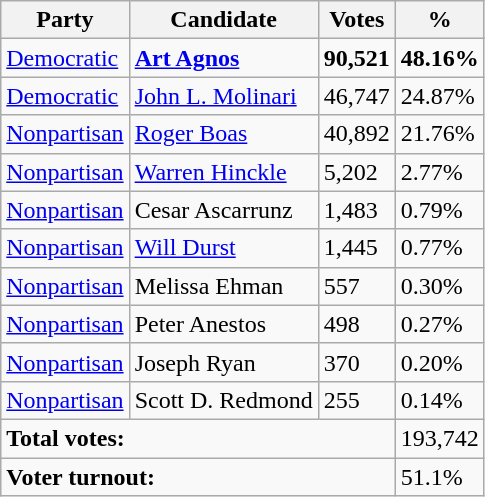<table class="wikitable">
<tr>
<th>Party</th>
<th>Candidate</th>
<th>Votes</th>
<th>%</th>
</tr>
<tr>
<td><a href='#'>Democratic</a></td>
<td><a href='#'><strong>Art Agnos</strong></a></td>
<td><strong>90,521</strong></td>
<td><strong>48.16%</strong></td>
</tr>
<tr>
<td><a href='#'>Democratic</a></td>
<td><a href='#'>John L. Molinari</a></td>
<td>46,747</td>
<td>24.87%</td>
</tr>
<tr>
<td><a href='#'>Nonpartisan</a></td>
<td><a href='#'>Roger Boas</a></td>
<td>40,892</td>
<td>21.76%</td>
</tr>
<tr>
<td><a href='#'>Nonpartisan</a></td>
<td><a href='#'>Warren Hinckle</a></td>
<td>5,202</td>
<td>2.77%</td>
</tr>
<tr>
<td><a href='#'>Nonpartisan</a></td>
<td>Cesar Ascarrunz</td>
<td>1,483</td>
<td>0.79%</td>
</tr>
<tr>
<td><a href='#'>Nonpartisan</a></td>
<td><a href='#'>Will Durst</a></td>
<td>1,445</td>
<td>0.77%</td>
</tr>
<tr>
<td><a href='#'>Nonpartisan</a></td>
<td>Melissa Ehman</td>
<td>557</td>
<td>0.30%</td>
</tr>
<tr>
<td><a href='#'>Nonpartisan</a></td>
<td>Peter Anestos</td>
<td>498</td>
<td>0.27%</td>
</tr>
<tr>
<td><a href='#'>Nonpartisan</a></td>
<td>Joseph Ryan</td>
<td>370</td>
<td>0.20%</td>
</tr>
<tr>
<td><a href='#'>Nonpartisan</a></td>
<td>Scott D. Redmond</td>
<td>255</td>
<td>0.14%</td>
</tr>
<tr>
<td colspan="3"><strong>Total votes:</strong></td>
<td>193,742</td>
</tr>
<tr>
<td colspan="3"><strong>Voter turnout:</strong></td>
<td>51.1%</td>
</tr>
</table>
